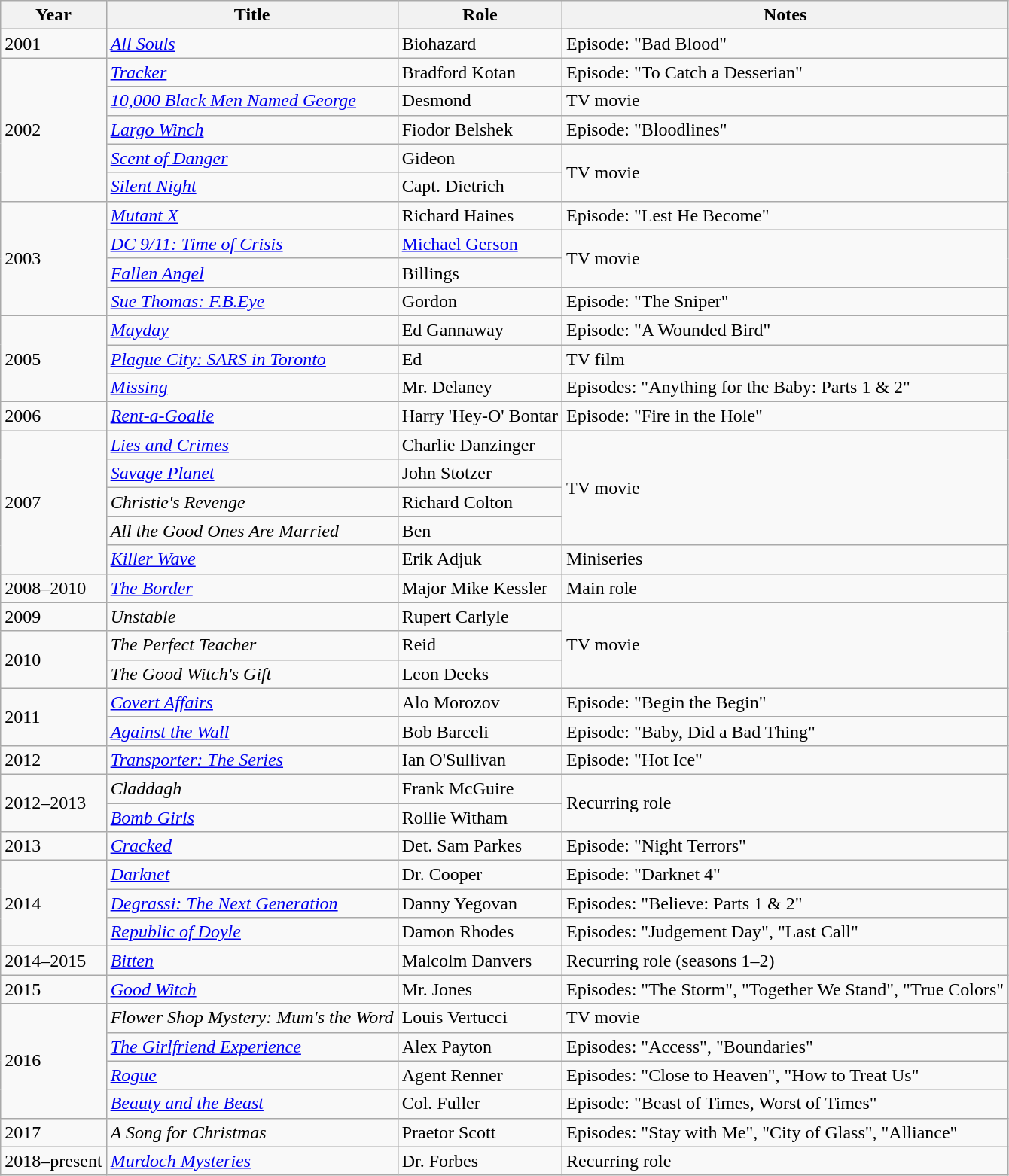<table class="wikitable sortable">
<tr>
<th>Year</th>
<th>Title</th>
<th>Role</th>
<th class="unsortable">Notes</th>
</tr>
<tr>
<td>2001</td>
<td><em><a href='#'>All Souls</a></em></td>
<td>Biohazard</td>
<td>Episode: "Bad Blood"</td>
</tr>
<tr>
<td rowspan=5>2002</td>
<td><em><a href='#'>Tracker</a></em></td>
<td>Bradford Kotan</td>
<td>Episode: "To Catch a Desserian"</td>
</tr>
<tr>
<td><em><a href='#'>10,000 Black Men Named George</a></em></td>
<td>Desmond</td>
<td>TV movie</td>
</tr>
<tr>
<td><em><a href='#'>Largo Winch</a></em></td>
<td>Fiodor Belshek</td>
<td>Episode: "Bloodlines"</td>
</tr>
<tr>
<td><em><a href='#'>Scent of Danger</a></em></td>
<td>Gideon</td>
<td rowspan=2>TV movie</td>
</tr>
<tr>
<td><em><a href='#'>Silent Night</a></em></td>
<td>Capt. Dietrich</td>
</tr>
<tr>
<td rowspan=4>2003</td>
<td><em><a href='#'>Mutant X</a></em></td>
<td>Richard Haines</td>
<td>Episode: "Lest He Become"</td>
</tr>
<tr>
<td><em><a href='#'>DC 9/11: Time of Crisis</a></em></td>
<td><a href='#'>Michael Gerson</a></td>
<td rowspan=2>TV movie</td>
</tr>
<tr>
<td><em><a href='#'>Fallen Angel</a></em></td>
<td>Billings</td>
</tr>
<tr>
<td><em><a href='#'>Sue Thomas: F.B.Eye</a></em></td>
<td>Gordon</td>
<td>Episode: "The Sniper"</td>
</tr>
<tr>
<td rowspan=3>2005</td>
<td><em><a href='#'>Mayday</a></em></td>
<td>Ed Gannaway</td>
<td>Episode: "A Wounded Bird"</td>
</tr>
<tr>
<td><em><a href='#'>Plague City: SARS in Toronto</a></em></td>
<td>Ed</td>
<td>TV film</td>
</tr>
<tr>
<td><em><a href='#'>Missing</a></em></td>
<td>Mr. Delaney</td>
<td>Episodes: "Anything for the Baby: Parts 1 & 2"</td>
</tr>
<tr>
<td>2006</td>
<td><em><a href='#'>Rent-a-Goalie</a></em></td>
<td>Harry 'Hey-O' Bontar</td>
<td>Episode: "Fire in the Hole"</td>
</tr>
<tr>
<td rowspan=5>2007</td>
<td><em><a href='#'>Lies and Crimes</a></em></td>
<td>Charlie Danzinger</td>
<td rowspan=4>TV movie</td>
</tr>
<tr>
<td><em><a href='#'>Savage Planet</a></em></td>
<td>John Stotzer</td>
</tr>
<tr>
<td><em>Christie's Revenge</em></td>
<td>Richard Colton</td>
</tr>
<tr>
<td><em>All the Good Ones Are Married</em></td>
<td>Ben</td>
</tr>
<tr>
<td><em><a href='#'>Killer Wave</a></em></td>
<td>Erik Adjuk</td>
<td>Miniseries</td>
</tr>
<tr>
<td>2008–2010</td>
<td data-sort-value="Border, The"><em><a href='#'>The Border</a></em></td>
<td>Major Mike Kessler</td>
<td>Main role</td>
</tr>
<tr>
<td>2009</td>
<td><em>Unstable</em></td>
<td>Rupert Carlyle</td>
<td rowspan=3>TV movie</td>
</tr>
<tr>
<td rowspan=2>2010</td>
<td data-sort-value="Perfect Teacher, The"><em>The Perfect Teacher</em></td>
<td>Reid</td>
</tr>
<tr>
<td data-sort-value="Good Witch's Gift, The"><em>The Good Witch's Gift</em></td>
<td>Leon Deeks</td>
</tr>
<tr>
<td rowspan=2>2011</td>
<td><em><a href='#'>Covert Affairs</a></em></td>
<td>Alo Morozov</td>
<td>Episode: "Begin the Begin"</td>
</tr>
<tr>
<td><em><a href='#'>Against the Wall</a></em></td>
<td>Bob Barceli</td>
<td>Episode: "Baby, Did a Bad Thing"</td>
</tr>
<tr>
<td>2012</td>
<td><em><a href='#'>Transporter: The Series</a></em></td>
<td>Ian O'Sullivan</td>
<td>Episode: "Hot Ice"</td>
</tr>
<tr>
<td rowspan=2>2012–2013</td>
<td><em>Claddagh</em></td>
<td>Frank McGuire</td>
<td rowspan=2>Recurring role</td>
</tr>
<tr>
<td><em><a href='#'>Bomb Girls</a></em></td>
<td>Rollie Witham</td>
</tr>
<tr>
<td>2013</td>
<td><em><a href='#'>Cracked</a></em></td>
<td>Det. Sam Parkes</td>
<td>Episode: "Night Terrors"</td>
</tr>
<tr>
<td rowspan=3>2014</td>
<td><em><a href='#'>Darknet</a></em></td>
<td>Dr. Cooper</td>
<td>Episode: "Darknet 4"</td>
</tr>
<tr>
<td><em><a href='#'>Degrassi: The Next Generation</a></em></td>
<td>Danny Yegovan</td>
<td>Episodes: "Believe: Parts 1 & 2"</td>
</tr>
<tr>
<td><em><a href='#'>Republic of Doyle</a></em></td>
<td>Damon Rhodes</td>
<td>Episodes: "Judgement Day", "Last Call"</td>
</tr>
<tr>
<td>2014–2015</td>
<td><em><a href='#'>Bitten</a></em></td>
<td>Malcolm Danvers</td>
<td>Recurring role (seasons 1–2)</td>
</tr>
<tr>
<td>2015</td>
<td><em><a href='#'>Good Witch</a></em></td>
<td>Mr. Jones</td>
<td>Episodes: "The Storm", "Together We Stand", "True Colors"</td>
</tr>
<tr>
<td rowspan=4>2016</td>
<td><em>Flower Shop Mystery: Mum's the Word</em></td>
<td>Louis Vertucci</td>
<td>TV movie</td>
</tr>
<tr>
<td data-sort-value="Girlfriend Experience, The"><em><a href='#'>The Girlfriend Experience</a></em></td>
<td>Alex Payton</td>
<td>Episodes: "Access", "Boundaries"</td>
</tr>
<tr>
<td><em><a href='#'>Rogue</a></em></td>
<td>Agent Renner</td>
<td>Episodes: "Close to Heaven", "How to Treat Us"</td>
</tr>
<tr>
<td><em><a href='#'>Beauty and the Beast</a></em></td>
<td>Col. Fuller</td>
<td>Episode: "Beast of Times, Worst of Times"</td>
</tr>
<tr>
<td>2017</td>
<td data-sort-value="Song for Christmas, A"><em>A Song for Christmas</em></td>
<td>Praetor Scott</td>
<td>Episodes: "Stay with Me", "City of Glass", "Alliance"</td>
</tr>
<tr>
<td>2018–present</td>
<td><em><a href='#'>Murdoch Mysteries</a></em></td>
<td>Dr. Forbes</td>
<td>Recurring role</td>
</tr>
</table>
